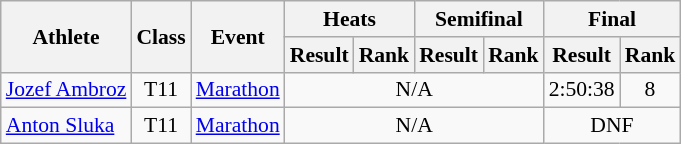<table class=wikitable style="font-size:90%">
<tr>
<th rowspan="2">Athlete</th>
<th rowspan="2">Class</th>
<th rowspan="2">Event</th>
<th colspan="2">Heats</th>
<th colspan="2">Semifinal</th>
<th colspan="3">Final</th>
</tr>
<tr>
<th>Result</th>
<th>Rank</th>
<th>Result</th>
<th>Rank</th>
<th>Result</th>
<th>Rank</th>
</tr>
<tr>
<td><a href='#'>Jozef Ambroz</a></td>
<td style="text-align:center;">T11</td>
<td><a href='#'>Marathon</a></td>
<td style="text-align:center;" colspan="4">N/A</td>
<td style="text-align:center;">2:50:38</td>
<td style="text-align:center;">8</td>
</tr>
<tr>
<td><a href='#'>Anton Sluka</a></td>
<td style="text-align:center;">T11</td>
<td><a href='#'>Marathon</a></td>
<td style="text-align:center;" colspan="4">N/A</td>
<td style="text-align:center;" colspan="2">DNF</td>
</tr>
</table>
